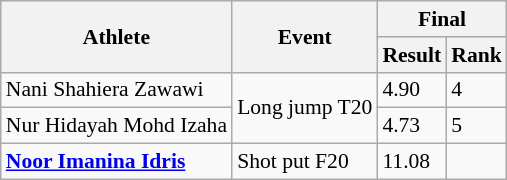<table class=wikitable style="font-size:90%" style="text-align:center">
<tr>
<th rowspan="2">Athlete</th>
<th rowspan="2">Event</th>
<th colspan="2">Final</th>
</tr>
<tr>
<th>Result</th>
<th>Rank</th>
</tr>
<tr>
<td align=left>Nani Shahiera Zawawi</td>
<td align=left rowspan=2>Long jump T20</td>
<td>4.90</td>
<td>4</td>
</tr>
<tr>
<td align=left>Nur Hidayah Mohd Izaha</td>
<td>4.73</td>
<td>5</td>
</tr>
<tr>
<td align=left><strong><a href='#'>Noor Imanina Idris</a></strong></td>
<td align=left>Shot put F20</td>
<td>11.08</td>
<td></td>
</tr>
</table>
